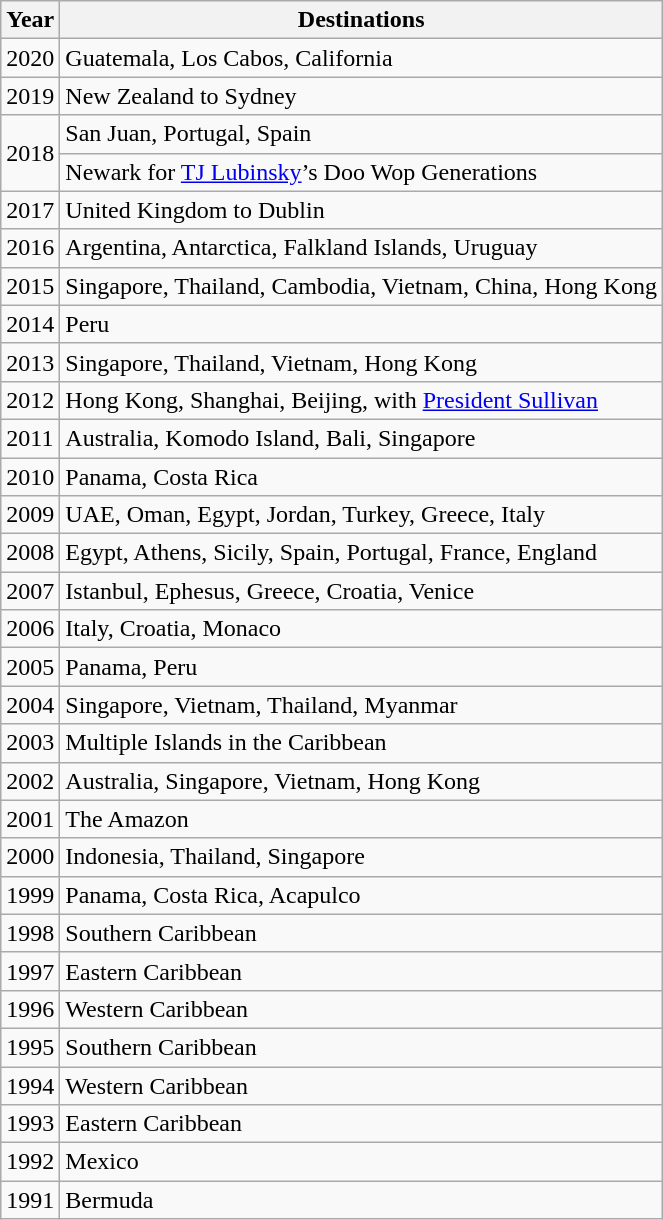<table class="wikitable" style="display: inline-table;">
<tr>
<th scope="col">Year</th>
<th scope="col">Destinations</th>
</tr>
<tr>
<td>2020</td>
<td>Guatemala, Los Cabos, California</td>
</tr>
<tr>
<td>2019</td>
<td>New Zealand to Sydney</td>
</tr>
<tr>
<td rowspan="2">2018</td>
<td>San Juan, Portugal, Spain</td>
</tr>
<tr>
<td>Newark for <a href='#'>TJ Lubinsky</a>’s Doo Wop Generations</td>
</tr>
<tr>
<td>2017</td>
<td>United Kingdom to Dublin</td>
</tr>
<tr>
<td>2016</td>
<td>Argentina, Antarctica, Falkland Islands, Uruguay</td>
</tr>
<tr>
<td>2015</td>
<td>Singapore, Thailand, Cambodia, Vietnam, China, Hong Kong</td>
</tr>
<tr>
<td>2014</td>
<td>Peru</td>
</tr>
<tr>
<td>2013</td>
<td>Singapore, Thailand, Vietnam, Hong Kong</td>
</tr>
<tr>
<td>2012</td>
<td>Hong Kong, Shanghai, Beijing, with <a href='#'>President Sullivan</a></td>
</tr>
<tr>
<td>2011</td>
<td>Australia, Komodo Island, Bali, Singapore</td>
</tr>
<tr>
<td>2010</td>
<td>Panama, Costa Rica</td>
</tr>
<tr>
<td>2009</td>
<td>UAE, Oman, Egypt, Jordan, Turkey, Greece, Italy</td>
</tr>
<tr>
<td>2008</td>
<td>Egypt, Athens, Sicily, Spain, Portugal, France, England</td>
</tr>
<tr>
<td>2007</td>
<td>Istanbul, Ephesus, Greece, Croatia, Venice</td>
</tr>
<tr>
<td>2006</td>
<td>Italy, Croatia, Monaco</td>
</tr>
<tr>
<td>2005</td>
<td>Panama, Peru</td>
</tr>
<tr>
<td>2004</td>
<td>Singapore, Vietnam, Thailand, Myanmar</td>
</tr>
<tr>
<td>2003</td>
<td>Multiple Islands in the Caribbean</td>
</tr>
<tr>
<td>2002</td>
<td>Australia, Singapore, Vietnam, Hong Kong</td>
</tr>
<tr>
<td>2001</td>
<td>The Amazon</td>
</tr>
<tr>
<td>2000</td>
<td>Indonesia, Thailand, Singapore</td>
</tr>
<tr>
<td>1999</td>
<td>Panama, Costa Rica, Acapulco</td>
</tr>
<tr>
<td>1998</td>
<td>Southern Caribbean</td>
</tr>
<tr>
<td>1997</td>
<td>Eastern Caribbean</td>
</tr>
<tr>
<td>1996</td>
<td>Western Caribbean</td>
</tr>
<tr>
<td>1995</td>
<td>Southern Caribbean</td>
</tr>
<tr>
<td>1994</td>
<td>Western Caribbean</td>
</tr>
<tr>
<td>1993</td>
<td>Eastern Caribbean</td>
</tr>
<tr>
<td>1992</td>
<td>Mexico</td>
</tr>
<tr>
<td>1991</td>
<td>Bermuda</td>
</tr>
</table>
